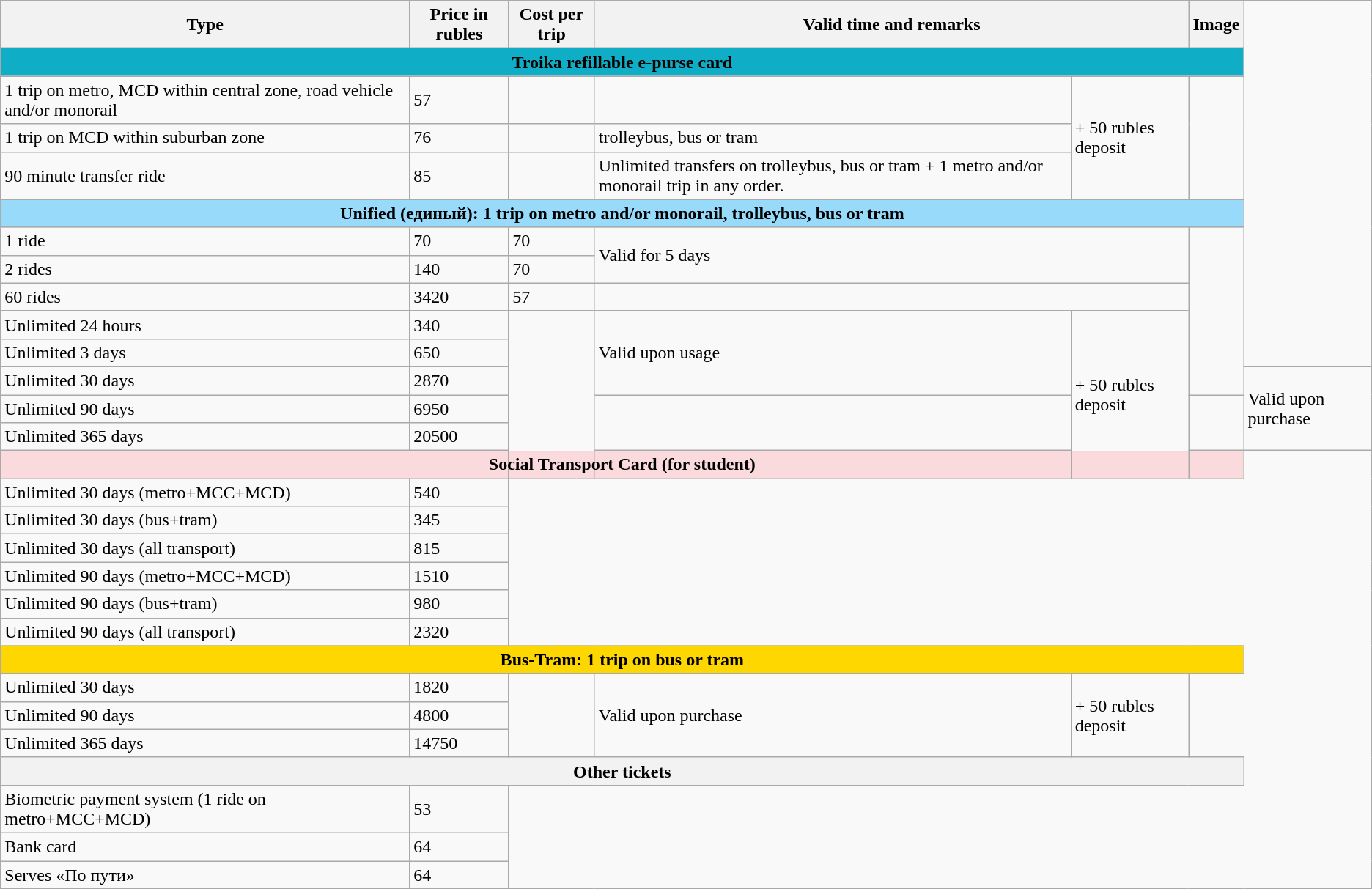<table class="wikitable">
<tr>
<th>Type</th>
<th>Price in rubles</th>
<th>Cost per trip</th>
<th colspan=2>Valid time and remarks</th>
<th>Image</th>
</tr>
<tr>
<th colspan=6 style="background:#0FAEC6">Troika refillable e-purse card</th>
</tr>
<tr>
<td>1 trip on metro, MCD within central zone, road vehicle and/or monorail</td>
<td>57</td>
<td></td>
<td></td>
<td rowspan=3>+ 50 rubles deposit</td>
<td rowspan=3></td>
</tr>
<tr>
<td>1 trip on MCD within suburban zone</td>
<td>76</td>
<td></td>
<td>trolleybus, bus or tram</td>
</tr>
<tr>
<td>90 minute transfer ride</td>
<td>85</td>
<td></td>
<td>Unlimited transfers on trolleybus, bus or tram + 1 metro and/or monorail trip in any order.</td>
</tr>
<tr>
<th colspan=6 style="background:#98DAF9">Unified (единый): 1 trip on metro and/or monorail, trolleybus, bus or tram</th>
</tr>
<tr>
<td>1 ride</td>
<td>70</td>
<td>70</td>
<td colspan="2" rowspan="2">Valid for 5 days</td>
<td rowspan="6"></td>
</tr>
<tr>
<td>2 rides</td>
<td>140</td>
<td>70</td>
</tr>
<tr>
<td>60 rides</td>
<td>3420</td>
<td>57</td>
</tr>
<tr>
<td>Unlimited 24 hours</td>
<td>340</td>
<td rowspan="6"></td>
<td rowspan="3">Valid upon usage</td>
<td rowspan="6">+ 50 rubles deposit</td>
</tr>
<tr>
<td>Unlimited 3 days</td>
<td>650</td>
</tr>
<tr>
<td>Unlimited 30 days</td>
<td>2870</td>
<td rowspan="3">Valid upon purchase</td>
</tr>
<tr>
<td>Unlimited 90 days</td>
<td>6950</td>
</tr>
<tr>
<td>Unlimited 365 days</td>
<td>20500</td>
</tr>
<tr>
<th colspan=6 style="background:#FADADD">Social Transport Card (for student)</th>
</tr>
<tr>
<td>Unlimited 30 days (metro+MCC+MCD)</td>
<td>540</td>
</tr>
<tr>
<td>Unlimited 30 days (bus+tram)</td>
<td>345</td>
</tr>
<tr>
<td>Unlimited 30 days (all transport)</td>
<td>815</td>
</tr>
<tr>
<td>Unlimited 90 days (metro+MCC+MCD)</td>
<td>1510</td>
</tr>
<tr>
<td>Unlimited 90 days (bus+tram)</td>
<td>980</td>
</tr>
<tr>
<td>Unlimited 90 days (all transport)</td>
<td>2320</td>
</tr>
<tr>
<th colspan=6 style="background:#FFD700">Bus-Tram: 1 trip on bus or tram</th>
</tr>
<tr>
<td>Unlimited 30 days</td>
<td>1820</td>
<td rowspan="3"></td>
<td rowspan=3>Valid upon purchase</td>
<td rowspan=3>+ 50 rubles deposit</td>
</tr>
<tr>
<td>Unlimited 90 days</td>
<td>4800</td>
</tr>
<tr>
<td>Unlimited 365 days</td>
<td>14750</td>
</tr>
<tr>
<th colspan=6>Other tickets</th>
</tr>
<tr>
<td>Biometric payment system (1 ride on metro+MCC+MCD)</td>
<td>53</td>
</tr>
<tr>
<td>Bank card</td>
<td>64</td>
</tr>
<tr>
<td>Serves «По пути»</td>
<td>64</td>
</tr>
</table>
